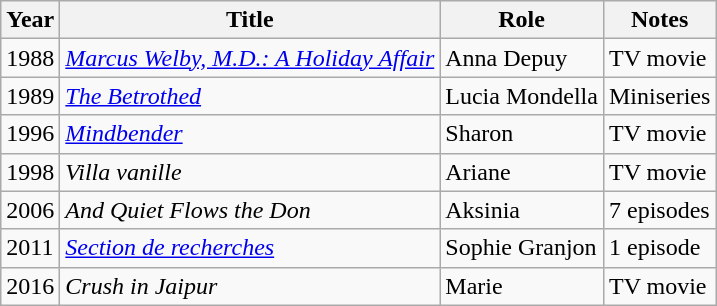<table class="wikitable sortable">
<tr>
<th>Year</th>
<th>Title</th>
<th>Role</th>
<th class="unsortable">Notes</th>
</tr>
<tr>
<td>1988</td>
<td><em><a href='#'>Marcus Welby, M.D.: A Holiday Affair</a></em></td>
<td>Anna Depuy</td>
<td>TV movie</td>
</tr>
<tr>
<td>1989</td>
<td><em><a href='#'>The Betrothed</a></em></td>
<td>Lucia Mondella</td>
<td>Miniseries</td>
</tr>
<tr>
<td>1996</td>
<td><em><a href='#'>Mindbender</a></em></td>
<td>Sharon</td>
<td>TV movie</td>
</tr>
<tr>
<td>1998</td>
<td><em>Villa vanille</em></td>
<td>Ariane</td>
<td>TV movie</td>
</tr>
<tr>
<td>2006</td>
<td><em>And Quiet Flows the Don</em></td>
<td>Aksinia</td>
<td>7 episodes</td>
</tr>
<tr>
<td>2011</td>
<td><em><a href='#'>Section de recherches</a></em></td>
<td>Sophie Granjon</td>
<td>1 episode</td>
</tr>
<tr>
<td>2016</td>
<td><em>Crush in Jaipur</em></td>
<td>Marie</td>
<td>TV movie</td>
</tr>
</table>
